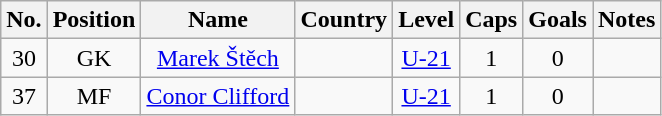<table class="wikitable" style="text-align: center">
<tr>
<th>No.</th>
<th>Position</th>
<th>Name</th>
<th>Country</th>
<th>Level</th>
<th>Caps</th>
<th>Goals</th>
<th>Notes</th>
</tr>
<tr>
<td>30</td>
<td>GK</td>
<td><a href='#'>Marek Štěch</a></td>
<td align=left></td>
<td><a href='#'>U-21</a></td>
<td>1</td>
<td>0</td>
<td></td>
</tr>
<tr>
<td>37</td>
<td>MF</td>
<td><a href='#'>Conor Clifford</a></td>
<td align=left></td>
<td><a href='#'>U-21</a></td>
<td>1</td>
<td>0</td>
<td></td>
</tr>
</table>
